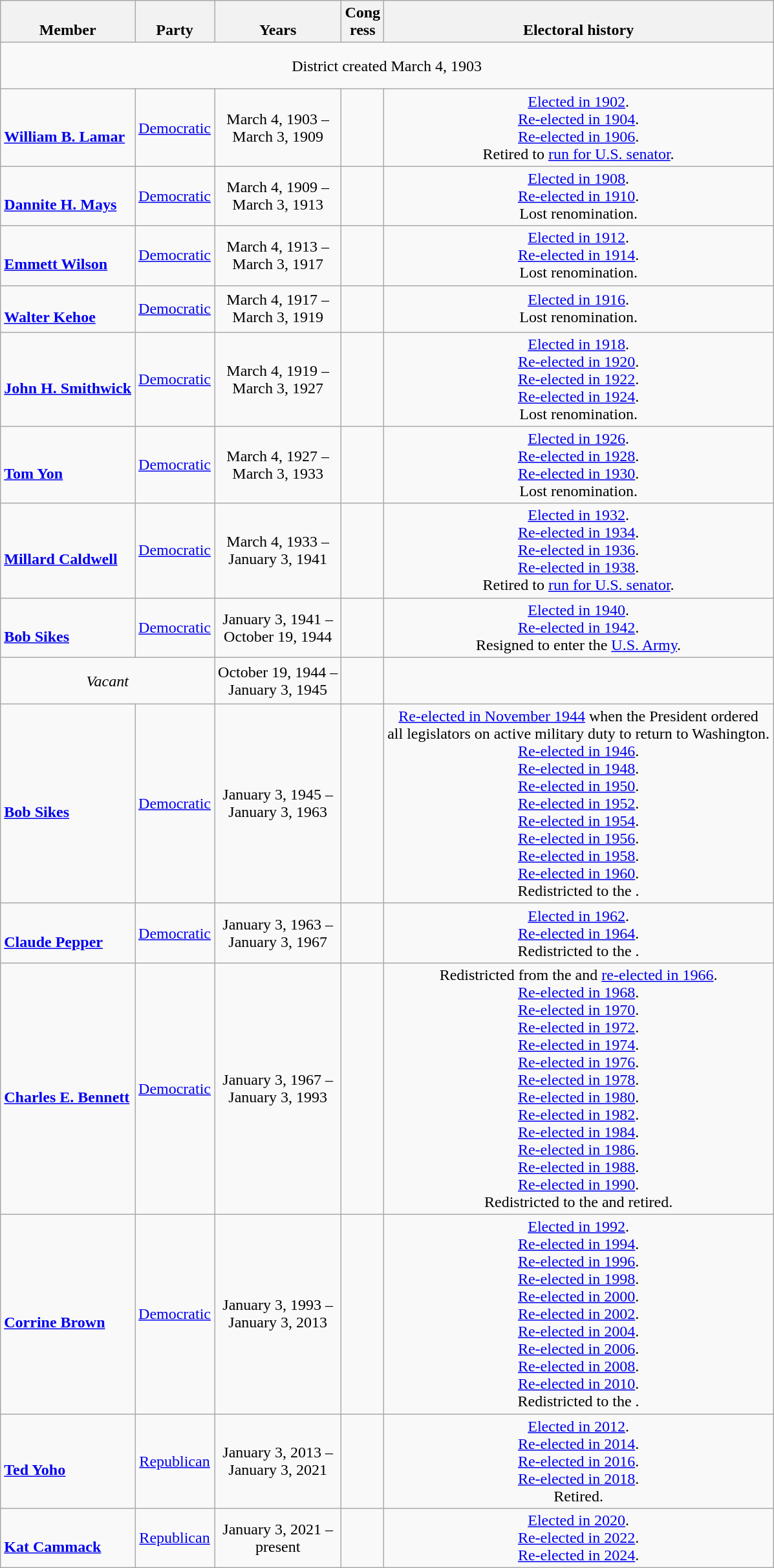<table class=wikitable style="text-align:center">
<tr valign=bottom>
<th>Member</th>
<th>Party</th>
<th>Years</th>
<th>Cong<br>ress</th>
<th>Electoral history</th>
</tr>
<tr style="height:3em">
<td colspan=5>District created March 4, 1903</td>
</tr>
<tr style="height:3em">
<td align=left><br><strong><a href='#'>William B. Lamar</a></strong><br></td>
<td><a href='#'>Democratic</a></td>
<td nowrap>March 4, 1903 –<br>March 3, 1909</td>
<td></td>
<td><a href='#'>Elected in 1902</a>.<br><a href='#'>Re-elected in 1904</a>.<br><a href='#'>Re-elected in 1906</a>.<br>Retired to <a href='#'>run for U.S. senator</a>.</td>
</tr>
<tr style="height:3em">
<td align=left><br><strong><a href='#'>Dannite H. Mays</a></strong><br></td>
<td><a href='#'>Democratic</a></td>
<td nowrap>March 4, 1909 –<br>March 3, 1913</td>
<td></td>
<td><a href='#'>Elected in 1908</a>.<br><a href='#'>Re-elected in 1910</a>.<br>Lost renomination.</td>
</tr>
<tr style="height:3em">
<td align=left><br><strong><a href='#'>Emmett Wilson</a></strong><br></td>
<td><a href='#'>Democratic</a></td>
<td nowrap>March 4, 1913 –<br>March 3, 1917</td>
<td></td>
<td><a href='#'>Elected in 1912</a>.<br><a href='#'>Re-elected in 1914</a>.<br>Lost renomination.</td>
</tr>
<tr style="height:3em">
<td align=left><br><strong><a href='#'>Walter Kehoe</a></strong><br></td>
<td><a href='#'>Democratic</a></td>
<td nowrap>March 4, 1917 –<br>March 3, 1919</td>
<td></td>
<td><a href='#'>Elected in 1916</a>.<br>Lost renomination.</td>
</tr>
<tr style="height:3em">
<td align=left><br><strong><a href='#'>John H. Smithwick</a></strong><br></td>
<td><a href='#'>Democratic</a></td>
<td nowrap>March 4, 1919 –<br>March 3, 1927</td>
<td></td>
<td><a href='#'>Elected in 1918</a>.<br><a href='#'>Re-elected in 1920</a>.<br><a href='#'>Re-elected in 1922</a>.<br><a href='#'>Re-elected in 1924</a>.<br>Lost renomination.</td>
</tr>
<tr style="height:3em">
<td align=left><br><strong><a href='#'>Tom Yon</a></strong><br></td>
<td><a href='#'>Democratic</a></td>
<td nowrap>March 4, 1927 –<br>March 3, 1933</td>
<td></td>
<td><a href='#'>Elected in 1926</a>.<br><a href='#'>Re-elected in 1928</a>.<br><a href='#'>Re-elected in 1930</a>.<br>Lost renomination.</td>
</tr>
<tr style="height:3em">
<td align=left><br><strong><a href='#'>Millard Caldwell</a></strong><br></td>
<td><a href='#'>Democratic</a></td>
<td nowrap>March 4, 1933 –<br>January 3, 1941</td>
<td></td>
<td><a href='#'>Elected in 1932</a>.<br><a href='#'>Re-elected in 1934</a>.<br><a href='#'>Re-elected in 1936</a>.<br><a href='#'>Re-elected in 1938</a>.<br>Retired to <a href='#'>run for U.S. senator</a>.</td>
</tr>
<tr style="height:3em">
<td align=left><br><strong><a href='#'>Bob Sikes</a></strong><br></td>
<td><a href='#'>Democratic</a></td>
<td nowrap>January 3, 1941 –<br>October 19, 1944</td>
<td></td>
<td><a href='#'>Elected in 1940</a>.<br><a href='#'>Re-elected in 1942</a>.<br>Resigned to enter the <a href='#'>U.S. Army</a>.</td>
</tr>
<tr style="height:3em">
<td colspan=2><em>Vacant</em></td>
<td nowrap>October 19, 1944 –<br>January 3, 1945</td>
<td></td>
<td></td>
</tr>
<tr style="height:3em">
<td align=left><br><strong><a href='#'>Bob Sikes</a></strong><br></td>
<td><a href='#'>Democratic</a></td>
<td nowrap>January 3, 1945 –<br>January 3, 1963</td>
<td></td>
<td><a href='#'>Re-elected in November 1944</a> when the President ordered<br>all legislators on active military duty to return to Washington.<br><a href='#'>Re-elected in 1946</a>.<br><a href='#'>Re-elected in 1948</a>.<br><a href='#'>Re-elected in 1950</a>.<br><a href='#'>Re-elected in 1952</a>.<br><a href='#'>Re-elected in 1954</a>.<br><a href='#'>Re-elected in 1956</a>.<br><a href='#'>Re-elected in 1958</a>.<br><a href='#'>Re-elected in 1960</a>.<br>Redistricted to the .</td>
</tr>
<tr style="height:3em">
<td align=left><br><strong><a href='#'>Claude Pepper</a></strong><br></td>
<td><a href='#'>Democratic</a></td>
<td nowrap>January 3, 1963 –<br>January 3, 1967</td>
<td></td>
<td><a href='#'>Elected in 1962</a>.<br><a href='#'>Re-elected in 1964</a>.<br>Redistricted to the .</td>
</tr>
<tr style="height:3em">
<td align=left><br><strong><a href='#'>Charles E. Bennett</a></strong><br></td>
<td><a href='#'>Democratic</a></td>
<td nowrap>January 3, 1967 –<br>January 3, 1993</td>
<td></td>
<td>Redistricted from the  and <a href='#'>re-elected in 1966</a>.<br><a href='#'>Re-elected in 1968</a>.<br><a href='#'>Re-elected in 1970</a>.<br><a href='#'>Re-elected in 1972</a>.<br><a href='#'>Re-elected in 1974</a>.<br><a href='#'>Re-elected in 1976</a>.<br><a href='#'>Re-elected in 1978</a>.<br><a href='#'>Re-elected in 1980</a>.<br><a href='#'>Re-elected in 1982</a>.<br><a href='#'>Re-elected in 1984</a>.<br><a href='#'>Re-elected in 1986</a>.<br><a href='#'>Re-elected in 1988</a>.<br><a href='#'>Re-elected in 1990</a>.<br>Redistricted to the  and retired.</td>
</tr>
<tr style="height:3em">
<td align=left><br><strong><a href='#'>Corrine Brown</a></strong><br></td>
<td><a href='#'>Democratic</a></td>
<td nowrap>January 3, 1993 –<br>January 3, 2013</td>
<td></td>
<td><a href='#'>Elected in 1992</a>.<br><a href='#'>Re-elected in 1994</a>.<br><a href='#'>Re-elected in 1996</a>.<br><a href='#'>Re-elected in 1998</a>.<br><a href='#'>Re-elected in 2000</a>.<br><a href='#'>Re-elected in 2002</a>.<br><a href='#'>Re-elected in 2004</a>.<br><a href='#'>Re-elected in 2006</a>.<br><a href='#'>Re-elected in 2008</a>.<br><a href='#'>Re-elected in 2010</a>.<br>Redistricted to the .</td>
</tr>
<tr style="height:3em">
<td align=left><br><strong><a href='#'>Ted Yoho</a></strong><br></td>
<td><a href='#'>Republican</a></td>
<td nowrap>January 3, 2013 –<br>January 3, 2021</td>
<td></td>
<td><a href='#'>Elected in 2012</a>.<br><a href='#'>Re-elected in 2014</a>.<br><a href='#'>Re-elected in 2016</a>.<br><a href='#'>Re-elected in 2018</a>.<br>Retired.</td>
</tr>
<tr style="height:3em">
<td align=left> <br><strong><a href='#'>Kat Cammack</a></strong><br></td>
<td><a href='#'>Republican</a></td>
<td nowrap>January 3, 2021 –<br>present</td>
<td></td>
<td><a href='#'>Elected in 2020</a>.<br><a href='#'>Re-elected in 2022</a>.<br><a href='#'>Re-elected in 2024</a>.</td>
</tr>
</table>
